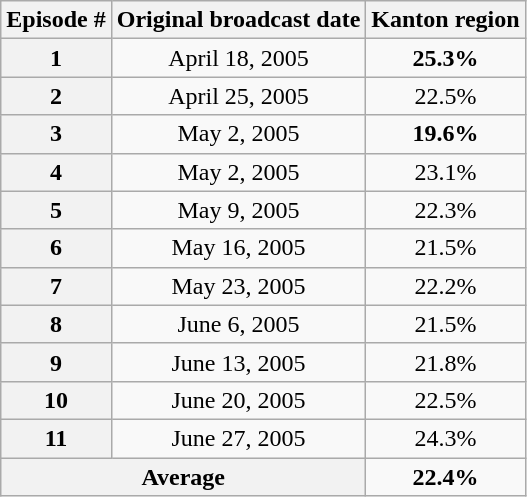<table class=wikitable style="text-align:center">
<tr>
<th>Episode #</th>
<th>Original broadcast date</th>
<th>Kanton region</th>
</tr>
<tr>
<th>1</th>
<td>April 18, 2005</td>
<td><span><strong>25.3% </strong></span></td>
</tr>
<tr>
<th>2</th>
<td>April 25, 2005</td>
<td>22.5%</td>
</tr>
<tr>
<th>3</th>
<td>May 2, 2005</td>
<td><span><strong>19.6% </strong></span></td>
</tr>
<tr>
<th>4</th>
<td>May 2, 2005</td>
<td>23.1%</td>
</tr>
<tr>
<th>5</th>
<td>May 9, 2005</td>
<td>22.3%</td>
</tr>
<tr>
<th>6</th>
<td>May 16, 2005</td>
<td>21.5%</td>
</tr>
<tr>
<th>7</th>
<td>May 23, 2005</td>
<td>22.2%</td>
</tr>
<tr>
<th>8</th>
<td>June 6, 2005</td>
<td>21.5%</td>
</tr>
<tr>
<th>9</th>
<td>June 13, 2005</td>
<td>21.8%</td>
</tr>
<tr>
<th>10</th>
<td>June 20, 2005</td>
<td>22.5%</td>
</tr>
<tr>
<th>11</th>
<td>June 27, 2005</td>
<td>24.3%</td>
</tr>
<tr>
<th colspan="2">Average</th>
<td><span> <strong>22.4%</strong></span></td>
</tr>
</table>
